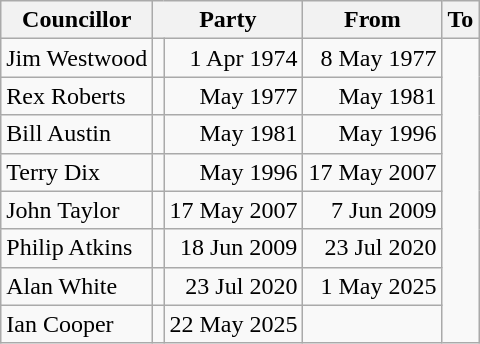<table class=wikitable>
<tr>
<th>Councillor</th>
<th colspan=2>Party</th>
<th>From</th>
<th>To</th>
</tr>
<tr>
<td>Jim Westwood</td>
<td></td>
<td align=right>1 Apr 1974</td>
<td align=right>8 May 1977</td>
</tr>
<tr>
<td>Rex Roberts</td>
<td></td>
<td align=right>May 1977</td>
<td align=right>May 1981</td>
</tr>
<tr>
<td>Bill Austin</td>
<td></td>
<td align=right>May 1981</td>
<td align=right>May 1996</td>
</tr>
<tr>
<td>Terry Dix</td>
<td></td>
<td align=right>May 1996</td>
<td align=right>17 May 2007</td>
</tr>
<tr>
<td>John Taylor</td>
<td></td>
<td align=right>17 May 2007</td>
<td align=right>7 Jun 2009</td>
</tr>
<tr>
<td>Philip Atkins</td>
<td></td>
<td align=right>18 Jun 2009</td>
<td align=right>23 Jul 2020</td>
</tr>
<tr>
<td>Alan White</td>
<td></td>
<td align=right>23 Jul 2020</td>
<td align=right>1 May 2025</td>
</tr>
<tr>
<td>Ian Cooper</td>
<td></td>
<td align=right>22 May 2025</td>
<td align=right></td>
</tr>
</table>
